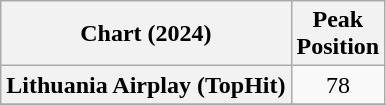<table class="wikitable plainrowheaders" style="text-align:center">
<tr>
<th scope="col">Chart (2024)</th>
<th scope="col">Peak<br>Position</th>
</tr>
<tr>
<th scope="row">Lithuania Airplay (TopHit)</th>
<td>78</td>
</tr>
<tr>
</tr>
</table>
